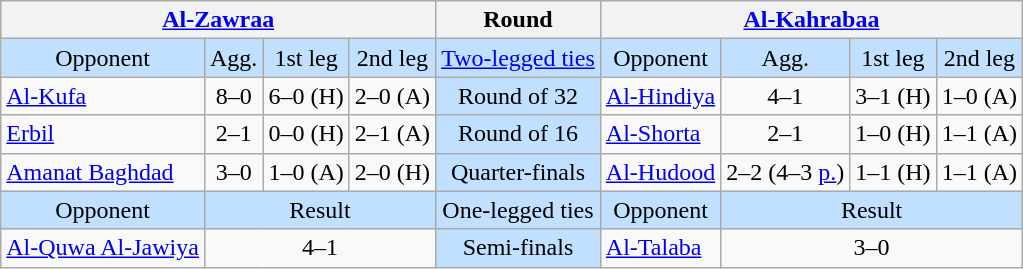<table class="wikitable" style="text-align:center">
<tr>
<th colspan=4><a href='#'>Al-Zawraa</a></th>
<th>Round</th>
<th colspan=4><a href='#'>Al-Kahrabaa</a></th>
</tr>
<tr style="background:#c1e0ff">
<td>Opponent</td>
<td>Agg.</td>
<td>1st leg</td>
<td>2nd leg</td>
<td><a href='#'>Two-legged ties</a></td>
<td>Opponent</td>
<td>Agg.</td>
<td>1st leg</td>
<td>2nd leg</td>
</tr>
<tr>
<td align=left><a href='#'>Al-Kufa</a></td>
<td>8–0</td>
<td>6–0 (H)</td>
<td>2–0 (A)</td>
<td style="background:#c1e0ff">Round of 32</td>
<td align=left><a href='#'>Al-Hindiya</a></td>
<td>4–1</td>
<td>3–1 (H)</td>
<td>1–0 (A)</td>
</tr>
<tr>
<td align=left><a href='#'>Erbil</a></td>
<td>2–1</td>
<td>0–0 (H)</td>
<td>2–1 (A)</td>
<td style="background:#c1e0ff">Round of 16</td>
<td align=left><a href='#'>Al-Shorta</a></td>
<td>2–1</td>
<td>1–0 (H)</td>
<td>1–1 (A)</td>
</tr>
<tr>
<td align=left><a href='#'>Amanat Baghdad</a></td>
<td>3–0</td>
<td>1–0 (A)</td>
<td>2–0 (H)</td>
<td style="background:#c1e0ff">Quarter-finals</td>
<td align=left><a href='#'>Al-Hudood</a></td>
<td>2–2 (4–3 <a href='#'>p.</a>)</td>
<td>1–1 (H)</td>
<td>1–1 (A)</td>
</tr>
<tr style="background:#c1e0ff">
<td>Opponent</td>
<td colspan=3>Result</td>
<td>One-legged ties</td>
<td>Opponent</td>
<td colspan=3>Result</td>
</tr>
<tr>
<td align=left><a href='#'>Al-Quwa Al-Jawiya</a></td>
<td colspan=3>4–1</td>
<td style="background:#c1e0ff">Semi-finals</td>
<td align=left><a href='#'>Al-Talaba</a></td>
<td colspan=3>3–0</td>
</tr>
</table>
